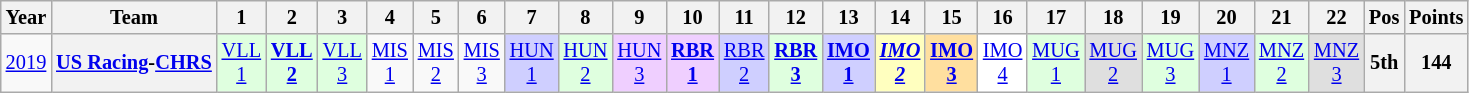<table class="wikitable" style="text-align:center; font-size:85%;">
<tr>
<th>Year</th>
<th>Team</th>
<th>1</th>
<th>2</th>
<th>3</th>
<th>4</th>
<th>5</th>
<th>6</th>
<th>7</th>
<th>8</th>
<th>9</th>
<th>10</th>
<th>11</th>
<th>12</th>
<th>13</th>
<th>14</th>
<th>15</th>
<th>16</th>
<th>17</th>
<th>18</th>
<th>19</th>
<th>20</th>
<th>21</th>
<th>22</th>
<th>Pos</th>
<th>Points</th>
</tr>
<tr>
<td><a href='#'>2019</a></td>
<th><a href='#'>US Racing</a>-<a href='#'>CHRS</a></th>
<td style="background:#DFFFDF;"><a href='#'>VLL<br>1</a><br></td>
<td style="background:#DFFFDF;"><strong><a href='#'>VLL<br>2</a></strong><br></td>
<td style="background:#DFFFDF;"><a href='#'>VLL<br>3</a><br></td>
<td><a href='#'>MIS<br>1</a></td>
<td><a href='#'>MIS<br>2</a></td>
<td><a href='#'>MIS<br>3</a></td>
<td style="background:#CFCFFF;"><a href='#'>HUN<br>1</a><br></td>
<td style="background:#DFFFDF;"><a href='#'>HUN<br>2</a><br></td>
<td style="background:#EFCFFF;"><a href='#'>HUN<br>3</a><br></td>
<td style="background:#EFCFFF;"><strong><a href='#'>RBR<br>1</a></strong><br></td>
<td style="background:#CFCFFF;"><a href='#'>RBR<br>2</a><br></td>
<td style="background:#DFFFDF;"><strong><a href='#'>RBR<br>3</a></strong><br></td>
<td style="background:#CFCFFF;"><strong><a href='#'>IMO<br>1</a></strong><br></td>
<td style="background:#FFFFBF;"><strong><em><a href='#'>IMO<br>2</a></em></strong><br></td>
<td style="background:#FFDF9F;"><strong><a href='#'>IMO<br>3</a></strong><br></td>
<td style="background:#FFFFFF;"><a href='#'>IMO<br>4</a><br></td>
<td style="background:#DFFFDF;"><a href='#'>MUG<br>1</a><br></td>
<td style="background:#DFDFDF;"><a href='#'>MUG<br>2</a><br></td>
<td style="background:#DFFFDF;"><a href='#'>MUG<br>3</a><br></td>
<td style="background:#CFCFFF;"><a href='#'>MNZ<br>1</a><br></td>
<td style="background:#DFFFDF;"><a href='#'>MNZ<br>2</a><br></td>
<td style="background:#DFDFDF;"><a href='#'>MNZ<br>3</a><br></td>
<th>5th</th>
<th>144</th>
</tr>
</table>
